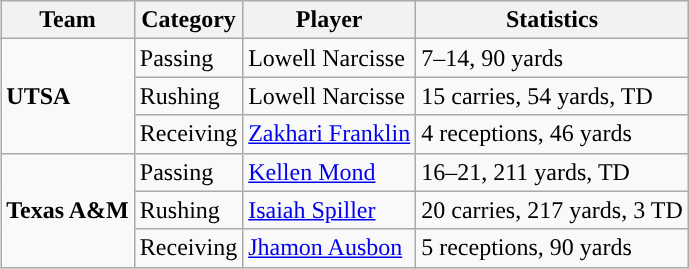<table class="wikitable" style="float: right;">
<tr>
<th>Team</th>
<th>Category</th>
<th>Player</th>
<th>Statistics</th>
</tr>
<tr>
<td rowspan=3><strong>UTSA</strong></td>
<td>Passing</td>
<td>Lowell Narcisse</td>
<td>7–14, 90 yards</td>
</tr>
<tr>
<td>Rushing</td>
<td>Lowell Narcisse</td>
<td>15 carries, 54 yards, TD</td>
</tr>
<tr>
<td>Receiving</td>
<td><a href='#'>Zakhari Franklin</a></td>
<td>4 receptions, 46 yards</td>
</tr>
<tr>
<td rowspan=3><strong>Texas A&M</strong></td>
<td>Passing</td>
<td><a href='#'>Kellen Mond</a></td>
<td>16–21, 211 yards, TD</td>
</tr>
<tr>
<td>Rushing</td>
<td><a href='#'>Isaiah Spiller</a></td>
<td>20 carries, 217 yards, 3 TD</td>
</tr>
<tr>
<td>Receiving</td>
<td><a href='#'>Jhamon Ausbon</a></td>
<td>5 receptions, 90 yards</td>
</tr>
</table>
